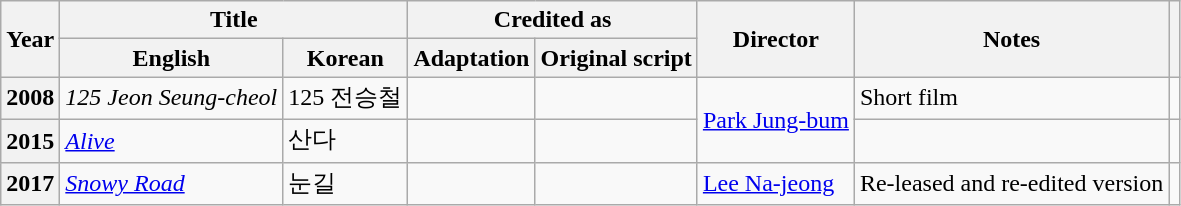<table class="wikitable plainrowheaders">
<tr>
<th rowspan="2">Year</th>
<th colspan="2">Title</th>
<th colspan="2">Credited as</th>
<th rowspan="2">Director</th>
<th rowspan="2">Notes</th>
<th rowspan="2" class="unsortable"></th>
</tr>
<tr>
<th>English</th>
<th>Korean</th>
<th>Adaptation</th>
<th>Original script</th>
</tr>
<tr>
<th scope="row">2008</th>
<td><em>125 Jeon Seung-cheol</em></td>
<td>125 전승철</td>
<td></td>
<td></td>
<td rowspan="2"><a href='#'>Park Jung-bum</a></td>
<td>Short film</td>
<td></td>
</tr>
<tr>
<th scope="row">2015</th>
<td><em><a href='#'>Alive</a></em></td>
<td>산다</td>
<td></td>
<td></td>
<td></td>
<td></td>
</tr>
<tr>
<th scope="row">2017</th>
<td><em><a href='#'>Snowy Road</a></em></td>
<td>눈길</td>
<td></td>
<td></td>
<td><a href='#'>Lee Na-jeong</a></td>
<td>Re-leased and re-edited version</td>
<td></td>
</tr>
</table>
